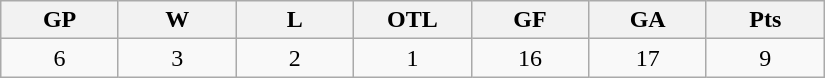<table class="wikitable sortable">
<tr>
<th bgcolor="#DDDDFF" width="7.5%" title="Games played" class="unsortable">GP</th>
<th bgcolor="#DDDDFF" width="7.5%" title="Wins">W</th>
<th bgcolor="#DDDDFF" width="7.5%" title="Losses">L</th>
<th bgcolor="#DDDDFF" width="7.5%" title="Ties">OTL</th>
<th bgcolor="#DDDDFF" width="7.5%" title="Goals for">GF</th>
<th bgcolor="#DDDDFF" width="7.5%" title="Goals against">GA</th>
<th bgcolor="#DDDDFF" width="7.5%" title="Points">Pts</th>
</tr>
<tr align=center>
<td>6</td>
<td>3</td>
<td>2</td>
<td>1</td>
<td>16</td>
<td>17</td>
<td>9</td>
</tr>
</table>
